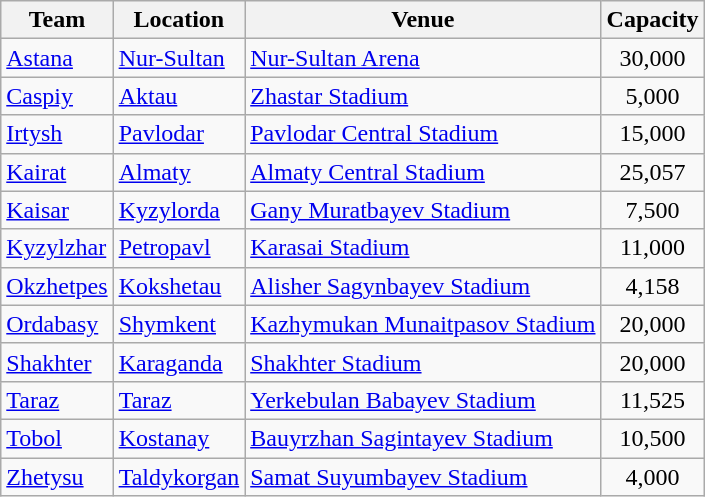<table class="wikitable sortable" border="1">
<tr>
<th>Team</th>
<th>Location</th>
<th>Venue</th>
<th>Capacity</th>
</tr>
<tr>
<td><a href='#'>Astana</a></td>
<td><a href='#'>Nur-Sultan</a></td>
<td><a href='#'>Nur-Sultan Arena</a></td>
<td style="text-align:center;">30,000</td>
</tr>
<tr>
<td><a href='#'>Caspiy</a></td>
<td><a href='#'>Aktau</a></td>
<td><a href='#'>Zhastar Stadium</a></td>
<td style="text-align:center;">5,000</td>
</tr>
<tr>
<td><a href='#'>Irtysh</a></td>
<td><a href='#'>Pavlodar</a></td>
<td><a href='#'>Pavlodar Central Stadium</a></td>
<td style="text-align:center;">15,000</td>
</tr>
<tr>
<td><a href='#'>Kairat</a></td>
<td><a href='#'>Almaty</a></td>
<td><a href='#'>Almaty Central Stadium</a></td>
<td style="text-align:center;">25,057</td>
</tr>
<tr>
<td><a href='#'>Kaisar</a></td>
<td><a href='#'>Kyzylorda</a></td>
<td><a href='#'>Gany Muratbayev Stadium</a></td>
<td style="text-align:center;">7,500</td>
</tr>
<tr>
<td><a href='#'>Kyzylzhar</a></td>
<td><a href='#'>Petropavl</a></td>
<td><a href='#'>Karasai Stadium</a></td>
<td style="text-align:center;">11,000</td>
</tr>
<tr>
<td><a href='#'>Okzhetpes</a></td>
<td><a href='#'>Kokshetau</a></td>
<td><a href='#'>Alisher Sagynbayev Stadium</a></td>
<td style="text-align:center;">4,158</td>
</tr>
<tr>
<td><a href='#'>Ordabasy</a></td>
<td><a href='#'>Shymkent</a></td>
<td><a href='#'>Kazhymukan Munaitpasov Stadium</a></td>
<td style="text-align:center;">20,000</td>
</tr>
<tr>
<td><a href='#'>Shakhter</a></td>
<td><a href='#'>Karaganda</a></td>
<td><a href='#'>Shakhter Stadium</a></td>
<td style="text-align:center;">20,000</td>
</tr>
<tr>
<td><a href='#'>Taraz</a></td>
<td><a href='#'>Taraz</a></td>
<td><a href='#'>Yerkebulan Babayev Stadium</a></td>
<td style="text-align:center;">11,525</td>
</tr>
<tr>
<td><a href='#'>Tobol</a></td>
<td><a href='#'>Kostanay</a></td>
<td><a href='#'>Bauyrzhan Sagintayev Stadium</a></td>
<td style="text-align:center;">10,500</td>
</tr>
<tr>
<td><a href='#'>Zhetysu</a></td>
<td><a href='#'>Taldykorgan</a></td>
<td><a href='#'>Samat Suyumbayev Stadium</a></td>
<td style="text-align:center;">4,000</td>
</tr>
</table>
